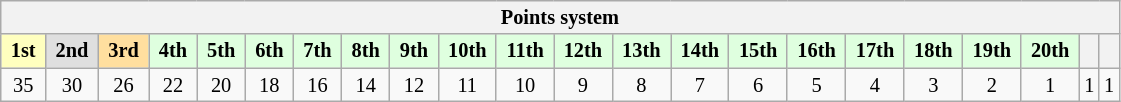<table class="wikitable" style="font-size:85%; text-align:center">
<tr>
<th colspan="22">Points system</th>
</tr>
<tr>
<td style="background:#ffffbf;"> <strong>1st</strong> </td>
<td style="background:#dfdfdf;"> <strong>2nd</strong> </td>
<td style="background:#ffdf9f;"> <strong>3rd</strong> </td>
<td style="background:#dfffdf;"> <strong>4th</strong> </td>
<td style="background:#dfffdf;"> <strong>5th</strong> </td>
<td style="background:#dfffdf;"> <strong>6th</strong> </td>
<td style="background:#dfffdf;"> <strong>7th</strong> </td>
<td style="background:#dfffdf;"> <strong>8th</strong> </td>
<td style="background:#dfffdf;"> <strong>9th</strong> </td>
<td style="background:#dfffdf;"> <strong>10th</strong> </td>
<td style="background:#dfffdf;"> <strong>11th</strong> </td>
<td style="background:#dfffdf;"> <strong>12th</strong> </td>
<td style="background:#dfffdf;"> <strong>13th</strong> </td>
<td style="background:#dfffdf;"> <strong>14th</strong> </td>
<td style="background:#dfffdf;"> <strong>15th</strong> </td>
<td style="background:#dfffdf;"> <strong>16th</strong> </td>
<td style="background:#dfffdf;"> <strong>17th</strong> </td>
<td style="background:#dfffdf;"> <strong>18th</strong> </td>
<td style="background:#dfffdf;"> <strong>19th</strong> </td>
<td style="background:#dfffdf;"> <strong>20th</strong> </td>
<th></th>
<th></th>
</tr>
<tr>
<td>35</td>
<td>30</td>
<td>26</td>
<td>22</td>
<td>20</td>
<td>18</td>
<td>16</td>
<td>14</td>
<td>12</td>
<td>11</td>
<td>10</td>
<td>9</td>
<td>8</td>
<td>7</td>
<td>6</td>
<td>5</td>
<td>4</td>
<td>3</td>
<td>2</td>
<td>1</td>
<td>1</td>
<td>1</td>
</tr>
</table>
